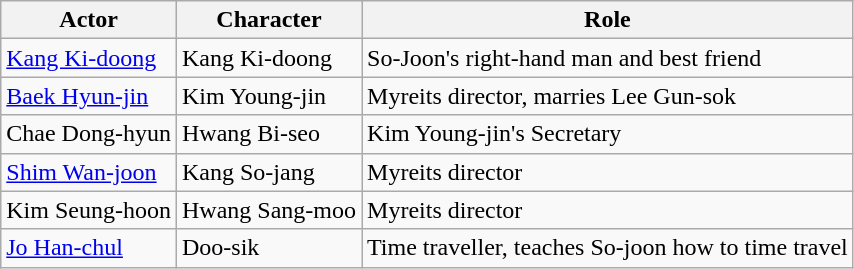<table class="wikitable">
<tr>
<th>Actor</th>
<th>Character</th>
<th>Role</th>
</tr>
<tr>
<td><a href='#'>Kang Ki-doong</a></td>
<td>Kang Ki-doong</td>
<td>So-Joon's right-hand man and best friend</td>
</tr>
<tr>
<td><a href='#'>Baek Hyun-jin</a></td>
<td>Kim Young-jin</td>
<td>Myreits director, marries Lee Gun-sok</td>
</tr>
<tr>
<td>Chae Dong-hyun</td>
<td>Hwang Bi-seo</td>
<td>Kim Young-jin's Secretary</td>
</tr>
<tr>
<td><a href='#'>Shim Wan-joon</a></td>
<td>Kang So-jang</td>
<td>Myreits director</td>
</tr>
<tr>
<td>Kim Seung-hoon</td>
<td>Hwang Sang-moo</td>
<td>Myreits director</td>
</tr>
<tr>
<td><a href='#'>Jo Han-chul</a></td>
<td>Doo-sik</td>
<td>Time traveller, teaches So-joon how to time travel</td>
</tr>
</table>
